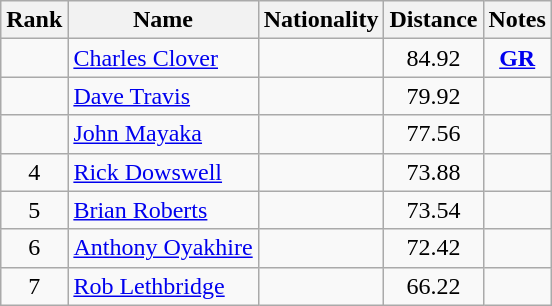<table class="wikitable sortable" style=" text-align:center;">
<tr>
<th scope=col>Rank</th>
<th scope=col>Name</th>
<th scope=col>Nationality</th>
<th scope=col>Distance</th>
<th scope=col>Notes</th>
</tr>
<tr>
<td></td>
<td style="text-align:left;"><a href='#'>Charles Clover</a></td>
<td style="text-align:left;"></td>
<td>84.92</td>
<td><strong><a href='#'>GR</a></strong></td>
</tr>
<tr>
<td></td>
<td style="text-align:left;"><a href='#'>Dave Travis</a></td>
<td style="text-align:left;"></td>
<td>79.92</td>
<td></td>
</tr>
<tr>
<td></td>
<td style="text-align:left;"><a href='#'>John Mayaka</a></td>
<td style="text-align:left;"></td>
<td>77.56</td>
<td></td>
</tr>
<tr>
<td>4</td>
<td style="text-align:left;"><a href='#'>Rick Dowswell</a></td>
<td style="text-align:left;"></td>
<td>73.88</td>
<td></td>
</tr>
<tr>
<td>5</td>
<td style="text-align:left;"><a href='#'>Brian Roberts</a></td>
<td style="text-align:left;"></td>
<td>73.54</td>
<td></td>
</tr>
<tr>
<td>6</td>
<td style="text-align:left;"><a href='#'>Anthony Oyakhire</a></td>
<td style="text-align:left;"></td>
<td>72.42</td>
<td></td>
</tr>
<tr>
<td>7</td>
<td style="text-align:left;"><a href='#'>Rob Lethbridge</a></td>
<td style="text-align:left;"></td>
<td>66.22</td>
<td></td>
</tr>
</table>
